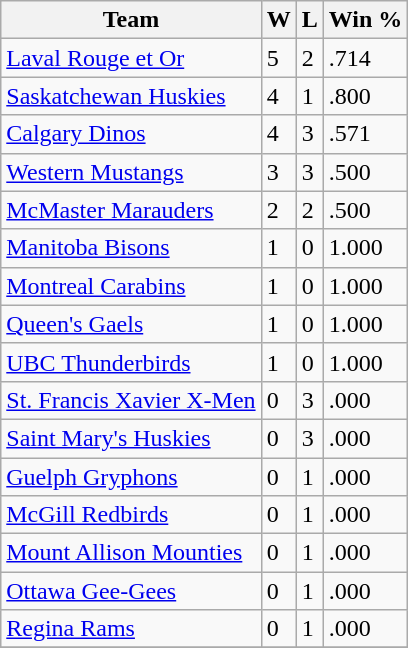<table class="wikitable sortable">
<tr>
<th>Team</th>
<th>W</th>
<th>L</th>
<th>Win %</th>
</tr>
<tr --->
<td><a href='#'>Laval Rouge et Or</a></td>
<td>5</td>
<td>2</td>
<td>.714</td>
</tr>
<tr --->
<td><a href='#'>Saskatchewan Huskies</a></td>
<td>4</td>
<td>1</td>
<td>.800</td>
</tr>
<tr --->
<td><a href='#'>Calgary Dinos</a></td>
<td>4</td>
<td>3</td>
<td>.571</td>
</tr>
<tr --->
<td><a href='#'>Western Mustangs</a></td>
<td>3</td>
<td>3</td>
<td>.500</td>
</tr>
<tr --->
<td><a href='#'>McMaster Marauders</a></td>
<td>2</td>
<td>2</td>
<td>.500</td>
</tr>
<tr --->
<td><a href='#'>Manitoba Bisons</a></td>
<td>1</td>
<td>0</td>
<td>1.000</td>
</tr>
<tr --->
<td><a href='#'>Montreal Carabins</a></td>
<td>1</td>
<td>0</td>
<td>1.000</td>
</tr>
<tr --->
<td><a href='#'>Queen's Gaels</a></td>
<td>1</td>
<td>0</td>
<td>1.000</td>
</tr>
<tr --->
<td><a href='#'>UBC Thunderbirds</a></td>
<td>1</td>
<td>0</td>
<td>1.000</td>
</tr>
<tr --->
<td><a href='#'>St. Francis Xavier X-Men</a></td>
<td>0</td>
<td>3</td>
<td>.000</td>
</tr>
<tr --->
<td><a href='#'>Saint Mary's Huskies</a></td>
<td>0</td>
<td>3</td>
<td>.000</td>
</tr>
<tr --->
<td><a href='#'>Guelph Gryphons</a></td>
<td>0</td>
<td>1</td>
<td>.000</td>
</tr>
<tr --->
<td><a href='#'>McGill Redbirds</a></td>
<td>0</td>
<td>1</td>
<td>.000</td>
</tr>
<tr --->
<td><a href='#'>Mount Allison Mounties</a></td>
<td>0</td>
<td>1</td>
<td>.000</td>
</tr>
<tr --->
<td><a href='#'>Ottawa Gee-Gees</a></td>
<td>0</td>
<td>1</td>
<td>.000</td>
</tr>
<tr --->
<td><a href='#'>Regina Rams</a></td>
<td>0</td>
<td>1</td>
<td>.000</td>
</tr>
<tr --->
</tr>
</table>
